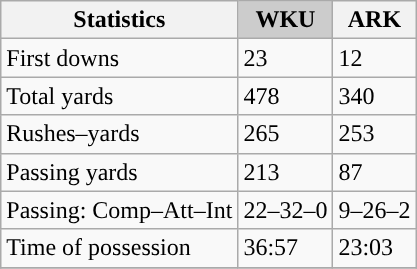<table class="wikitable" style="float: left;">
<tr>
<th>Statistics</th>
<th style="background:#cccccc; color:#">WKU</th>
<th>ARK</th>
</tr>
<tr>
<td>First downs</td>
<td>23</td>
<td>12</td>
</tr>
<tr>
<td>Total yards</td>
<td>478</td>
<td>340</td>
</tr>
<tr>
<td>Rushes–yards</td>
<td>265</td>
<td>253</td>
</tr>
<tr>
<td>Passing yards</td>
<td>213</td>
<td>87</td>
</tr>
<tr>
<td>Passing: Comp–Att–Int</td>
<td>22–32–0</td>
<td>9–26–2</td>
</tr>
<tr>
<td>Time of possession</td>
<td>36:57</td>
<td>23:03</td>
</tr>
<tr>
</tr>
</table>
